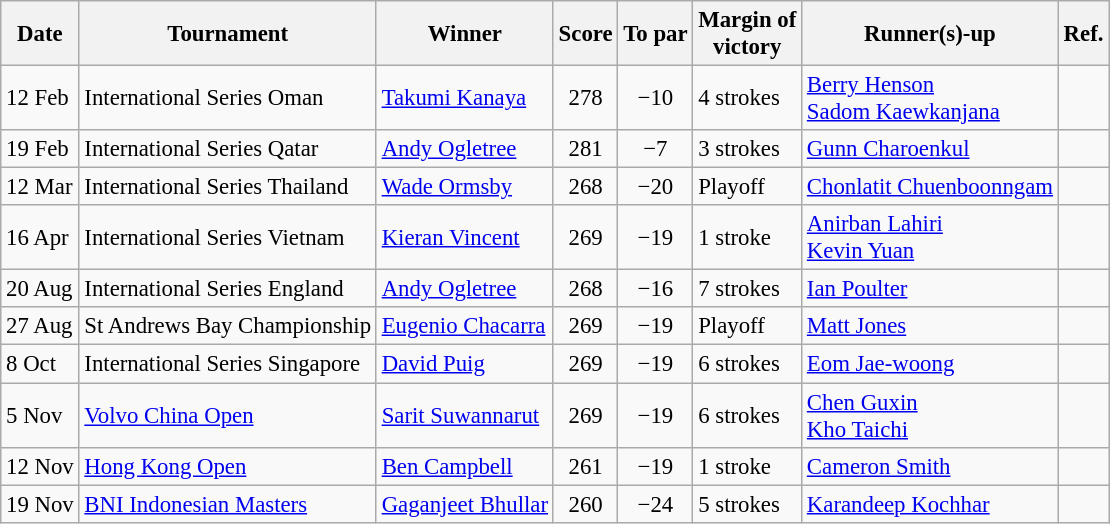<table class=wikitable style="font-size:95%">
<tr>
<th>Date</th>
<th>Tournament</th>
<th>Winner</th>
<th>Score</th>
<th>To par</th>
<th>Margin of<br>victory</th>
<th>Runner(s)-up</th>
<th>Ref.</th>
</tr>
<tr>
<td>12 Feb</td>
<td>International Series Oman</td>
<td> <a href='#'>Takumi Kanaya</a></td>
<td align=center>278</td>
<td align=center>−10</td>
<td>4 strokes</td>
<td> <a href='#'>Berry Henson</a><br> <a href='#'>Sadom Kaewkanjana</a></td>
<td></td>
</tr>
<tr>
<td>19 Feb</td>
<td>International Series Qatar</td>
<td> <a href='#'>Andy Ogletree</a></td>
<td align=center>281</td>
<td align=center>−7</td>
<td>3 strokes</td>
<td> <a href='#'>Gunn Charoenkul</a></td>
<td></td>
</tr>
<tr>
<td>12 Mar</td>
<td>International Series Thailand</td>
<td> <a href='#'>Wade Ormsby</a></td>
<td align=center>268</td>
<td align=center>−20</td>
<td>Playoff</td>
<td> <a href='#'>Chonlatit Chuenboonngam</a></td>
<td></td>
</tr>
<tr>
<td>16 Apr</td>
<td>International Series Vietnam</td>
<td> <a href='#'>Kieran Vincent</a></td>
<td align=center>269</td>
<td align=center>−19</td>
<td>1 stroke</td>
<td> <a href='#'>Anirban Lahiri</a><br> <a href='#'>Kevin Yuan</a></td>
<td></td>
</tr>
<tr>
<td>20 Aug</td>
<td>International Series England</td>
<td> <a href='#'>Andy Ogletree</a></td>
<td align=center>268</td>
<td align=center>−16</td>
<td>7 strokes</td>
<td> <a href='#'>Ian Poulter</a></td>
<td></td>
</tr>
<tr>
<td>27 Aug</td>
<td>St Andrews Bay Championship</td>
<td> <a href='#'>Eugenio Chacarra</a></td>
<td align=center>269</td>
<td align=center>−19</td>
<td>Playoff</td>
<td> <a href='#'>Matt Jones</a></td>
<td></td>
</tr>
<tr>
<td>8 Oct</td>
<td>International Series Singapore</td>
<td> <a href='#'>David Puig</a></td>
<td align=center>269</td>
<td align=center>−19</td>
<td>6 strokes</td>
<td> <a href='#'>Eom Jae-woong</a></td>
<td></td>
</tr>
<tr>
<td>5 Nov</td>
<td><a href='#'>Volvo China Open</a></td>
<td> <a href='#'>Sarit Suwannarut</a></td>
<td align=center>269</td>
<td align=center>−19</td>
<td>6 strokes</td>
<td> <a href='#'>Chen Guxin</a><br> <a href='#'>Kho Taichi</a></td>
<td></td>
</tr>
<tr>
<td>12 Nov</td>
<td><a href='#'>Hong Kong Open</a></td>
<td> <a href='#'>Ben Campbell</a></td>
<td align=center>261</td>
<td align=center>−19</td>
<td>1 stroke</td>
<td> <a href='#'>Cameron Smith</a></td>
<td></td>
</tr>
<tr>
<td>19 Nov</td>
<td><a href='#'>BNI Indonesian Masters</a></td>
<td> <a href='#'>Gaganjeet Bhullar</a></td>
<td align=center>260</td>
<td align=center>−24</td>
<td>5 strokes</td>
<td> <a href='#'>Karandeep Kochhar</a></td>
<td></td>
</tr>
</table>
